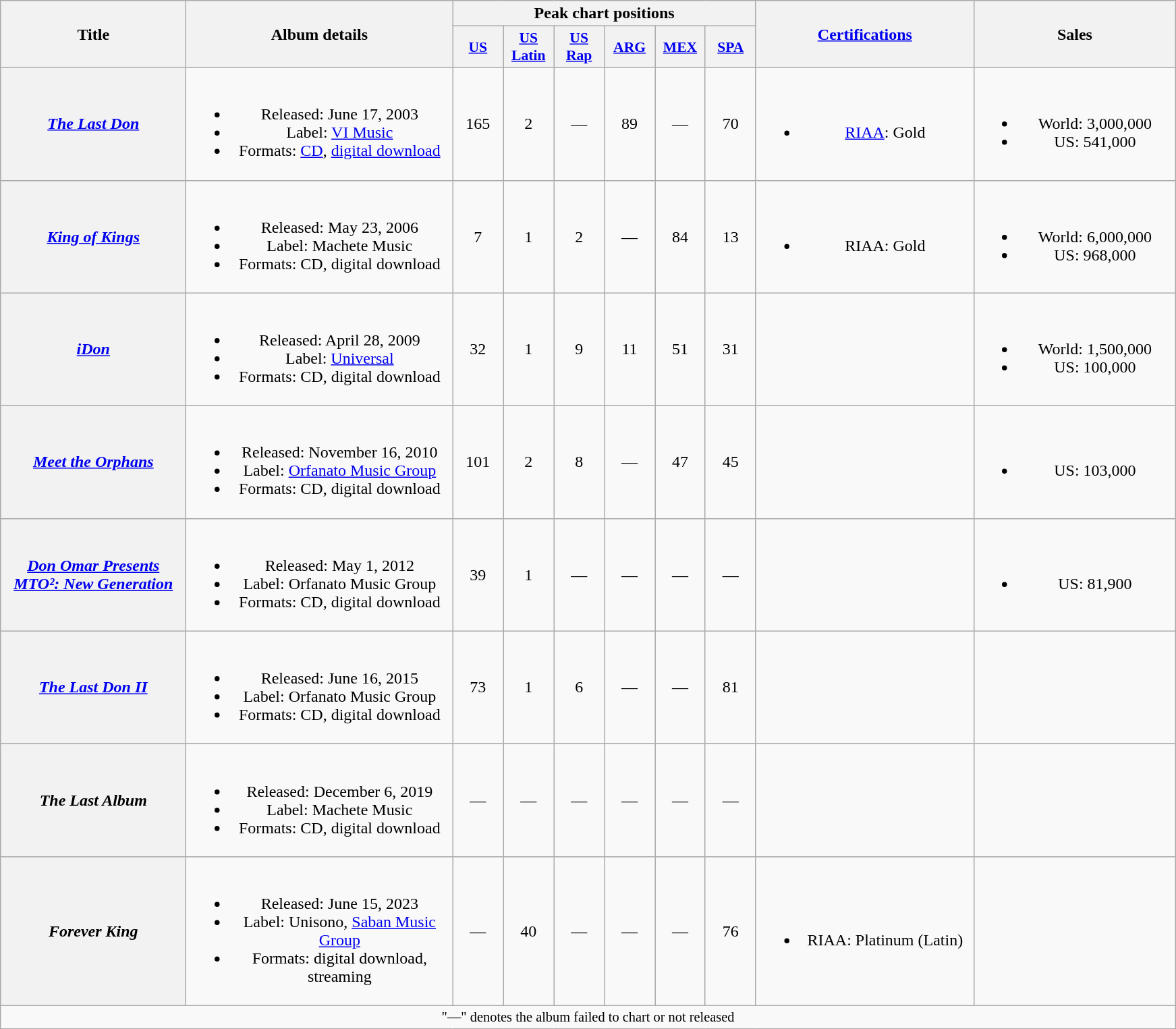<table class="wikitable plainrowheaders" style="text-align:center;" border="1">
<tr>
<th scope="col" rowspan="2" style="width:11em;">Title</th>
<th scope="col" rowspan="2" style="width:16em;">Album details</th>
<th scope="col" colspan="6">Peak chart positions</th>
<th scope="col" rowspan="2" style="width:13em;"><a href='#'>Certifications</a></th>
<th scope="col" rowspan="2" style="width:12em;">Sales</th>
</tr>
<tr>
<th scope="col" style="width:3em;font-size:90%;"><a href='#'>US</a><br></th>
<th scope="col" style="width:3em;font-size:90%;"><a href='#'>US<br>Latin</a><br></th>
<th scope="col" style="width:3em;font-size:90%;"><a href='#'>US<br>Rap</a><br></th>
<th scope="col" style="width:3em;font-size:90%;"><a href='#'>ARG</a><br></th>
<th scope="col" style="width:3em;font-size:90%;"><a href='#'>MEX</a><br></th>
<th scope="col" style="width:3em;font-size:90%;"><a href='#'>SPA</a><br></th>
</tr>
<tr>
<th scope="row"><em><a href='#'>The Last Don</a></em></th>
<td><br><ul><li>Released: June 17, 2003</li><li>Label: <a href='#'>VI Music</a></li><li>Formats: <a href='#'>CD</a>, <a href='#'>digital download</a></li></ul></td>
<td align="center">165</td>
<td align="center">2</td>
<td align="center">—</td>
<td align="center">89</td>
<td align="center">—</td>
<td align="center">70</td>
<td><br><ul><li><a href='#'>RIAA</a>: Gold</li></ul></td>
<td><br><ul><li>World: 3,000,000</li><li>US: 541,000</li></ul></td>
</tr>
<tr>
<th scope="row"><em><a href='#'>King of Kings</a></em></th>
<td><br><ul><li>Released: May 23, 2006</li><li>Label: Machete Music</li><li>Formats: CD, digital download</li></ul></td>
<td align="center">7</td>
<td align="center">1</td>
<td align="center">2</td>
<td align="center">—</td>
<td align="center">84</td>
<td align="center">13</td>
<td><br><ul><li>RIAA: Gold</li></ul></td>
<td><br><ul><li>World: 6,000,000</li><li>US: 968,000</li></ul></td>
</tr>
<tr>
<th scope="row"><em><a href='#'>iDon</a></em></th>
<td><br><ul><li>Released: April 28, 2009</li><li>Label: <a href='#'>Universal</a></li><li>Formats: CD, digital download</li></ul></td>
<td align="center">32</td>
<td align="center">1</td>
<td align="center">9</td>
<td align="center">11</td>
<td align="center">51</td>
<td align="center">31</td>
<td align="center"></td>
<td><br><ul><li>World: 1,500,000</li><li>US: 100,000</li></ul></td>
</tr>
<tr>
<th scope="row"><em><a href='#'>Meet the Orphans</a></em></th>
<td><br><ul><li>Released: November 16, 2010</li><li>Label: <a href='#'>Orfanato Music Group</a></li><li>Formats: CD, digital download</li></ul></td>
<td align="center">101</td>
<td align="center">2</td>
<td align="center">8</td>
<td align="center">—</td>
<td align="center">47</td>
<td align="center">45</td>
<td></td>
<td><br><ul><li>US: 103,000</li></ul></td>
</tr>
<tr>
<th scope="row"><em><a href='#'>Don Omar Presents MTO²: New Generation</a></em></th>
<td><br><ul><li>Released: May 1, 2012</li><li>Label: Orfanato Music Group</li><li>Formats: CD, digital download</li></ul></td>
<td>39</td>
<td>1</td>
<td>—</td>
<td>—</td>
<td>—</td>
<td>—</td>
<td></td>
<td><br><ul><li>US: 81,900</li></ul></td>
</tr>
<tr>
<th scope="row"><em><a href='#'>The Last Don II</a></em></th>
<td><br><ul><li>Released: June 16, 2015</li><li>Label: Orfanato Music Group</li><li>Formats: CD, digital download</li></ul></td>
<td align="center">73</td>
<td align="center">1</td>
<td align="center">6</td>
<td align="center">—</td>
<td align="center">—</td>
<td align="center">81</td>
<td></td>
<td></td>
</tr>
<tr>
<th scope="row"><em>The Last Album</em></th>
<td><br><ul><li>Released: December 6, 2019</li><li>Label: Machete Music</li><li>Formats: CD, digital download</li></ul></td>
<td align="center">—</td>
<td align="center">—</td>
<td align="center">—</td>
<td align="center">—</td>
<td align="center">—</td>
<td align="center">—</td>
<td></td>
<td></td>
</tr>
<tr>
<th scope="row"><em>Forever King</em></th>
<td><br><ul><li>Released: June 15, 2023</li><li>Label: Unisono, <a href='#'>Saban Music Group</a></li><li>Formats: digital download, streaming</li></ul></td>
<td>—</td>
<td>40</td>
<td>—</td>
<td>—</td>
<td>—</td>
<td>76</td>
<td><br><ul><li>RIAA: Platinum (Latin)</li></ul></td>
<td></td>
</tr>
<tr>
<td align="center" colspan="40" style="font-size:85%">"—" denotes the album failed to chart or not released</td>
</tr>
</table>
